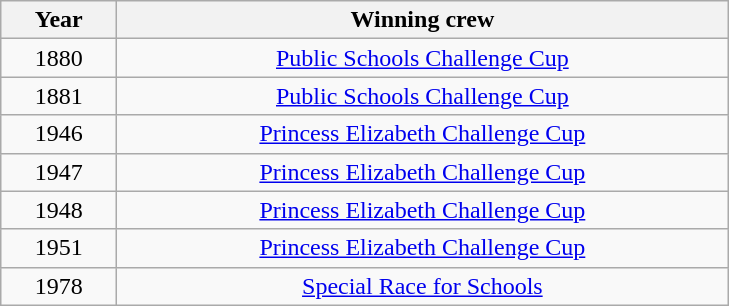<table class="wikitable" style="text-align:center">
<tr>
<th width=70>Year</th>
<th width=400>Winning crew</th>
</tr>
<tr>
<td>1880</td>
<td><a href='#'>Public Schools Challenge Cup</a></td>
</tr>
<tr>
<td>1881</td>
<td><a href='#'>Public Schools Challenge Cup</a></td>
</tr>
<tr>
<td>1946</td>
<td><a href='#'>Princess Elizabeth Challenge Cup</a></td>
</tr>
<tr>
<td>1947</td>
<td><a href='#'>Princess Elizabeth Challenge Cup</a></td>
</tr>
<tr>
<td>1948</td>
<td><a href='#'>Princess Elizabeth Challenge Cup</a></td>
</tr>
<tr>
<td>1951</td>
<td><a href='#'>Princess Elizabeth Challenge Cup</a></td>
</tr>
<tr>
<td>1978</td>
<td><a href='#'>Special Race for Schools</a></td>
</tr>
</table>
